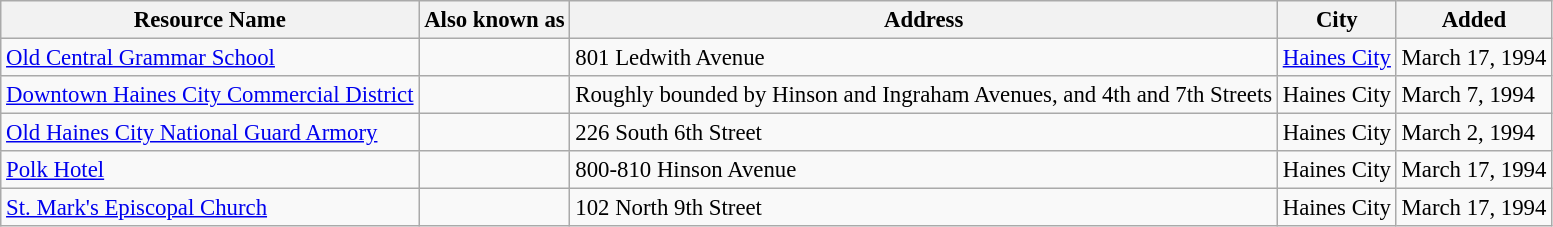<table class="wikitable" style="font-size: 95%;">
<tr>
<th>Resource Name</th>
<th>Also known as</th>
<th>Address</th>
<th>City</th>
<th>Added</th>
</tr>
<tr>
<td><a href='#'>Old Central Grammar School</a></td>
<td></td>
<td>801 Ledwith Avenue</td>
<td><a href='#'>Haines City</a></td>
<td>March 17, 1994</td>
</tr>
<tr>
<td><a href='#'>Downtown Haines City Commercial District</a></td>
<td></td>
<td>Roughly bounded by Hinson and Ingraham Avenues, and 4th and 7th Streets</td>
<td>Haines City</td>
<td>March 7, 1994</td>
</tr>
<tr>
<td><a href='#'>Old Haines City National Guard Armory</a></td>
<td></td>
<td>226 South 6th Street</td>
<td>Haines City</td>
<td>March 2, 1994</td>
</tr>
<tr>
<td><a href='#'>Polk Hotel</a></td>
<td></td>
<td>800-810 Hinson Avenue</td>
<td>Haines City</td>
<td>March 17, 1994</td>
</tr>
<tr>
<td><a href='#'>St. Mark's Episcopal Church</a></td>
<td></td>
<td>102 North 9th Street</td>
<td>Haines City</td>
<td>March 17, 1994</td>
</tr>
</table>
